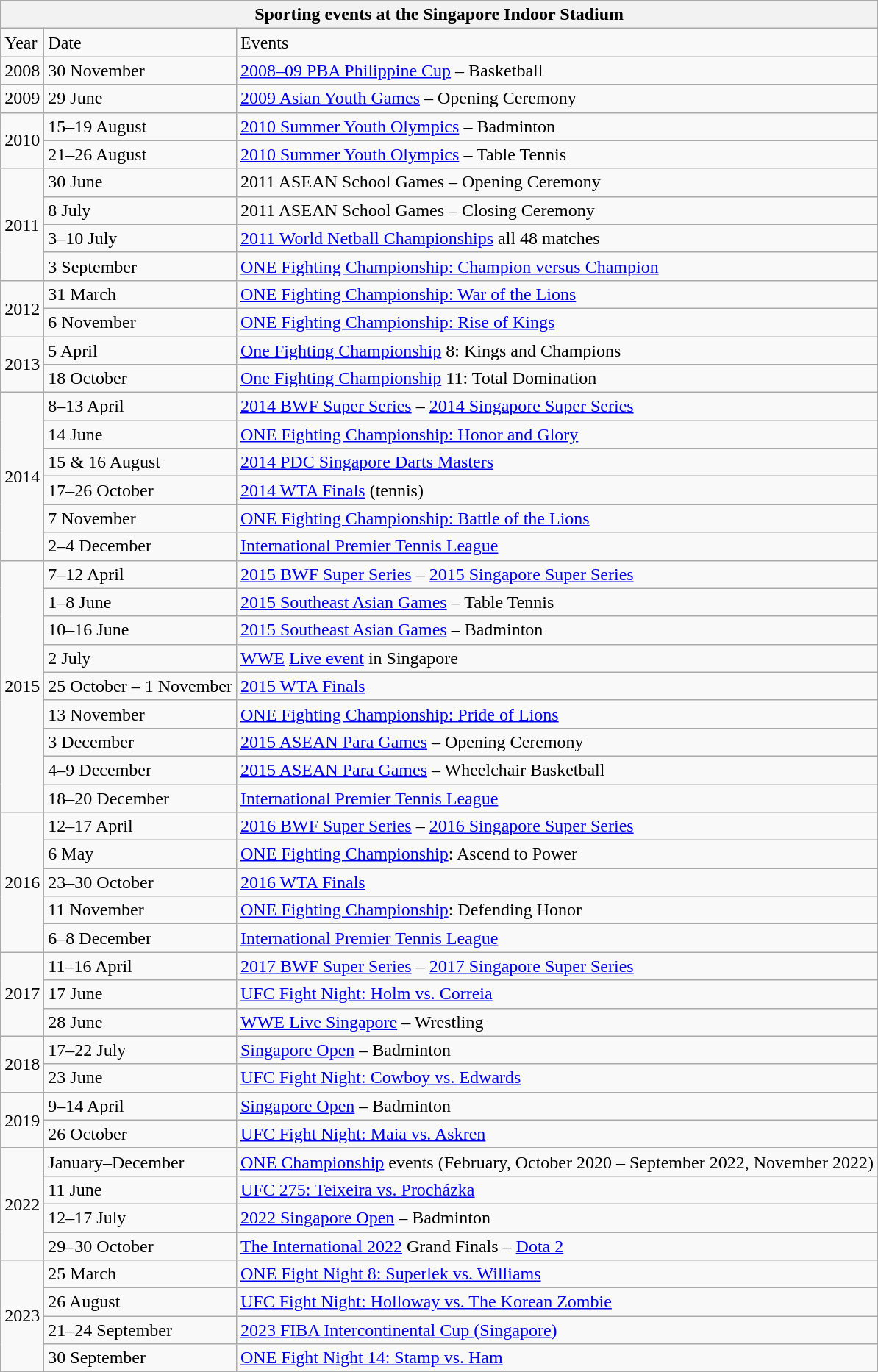<table class="wikitable collapsible collapsed">
<tr>
<th colspan=3>Sporting events at the Singapore Indoor Stadium</th>
</tr>
<tr>
<td>Year</td>
<td>Date</td>
<td>Events</td>
</tr>
<tr>
<td>2008</td>
<td>30 November</td>
<td><a href='#'>2008–09 PBA Philippine Cup</a> – Basketball</td>
</tr>
<tr>
<td>2009</td>
<td>29 June</td>
<td><a href='#'>2009 Asian Youth Games</a> – Opening Ceremony</td>
</tr>
<tr>
<td rowspan="2">2010</td>
<td>15–19 August</td>
<td><a href='#'>2010 Summer Youth Olympics</a> – Badminton</td>
</tr>
<tr>
<td>21–26 August</td>
<td><a href='#'>2010 Summer Youth Olympics</a> – Table Tennis</td>
</tr>
<tr>
<td rowspan= "4">2011</td>
<td>30 June</td>
<td>2011 ASEAN School Games – Opening Ceremony</td>
</tr>
<tr>
<td>8 July</td>
<td>2011 ASEAN School Games – Closing Ceremony</td>
</tr>
<tr>
<td>3–10 July</td>
<td><a href='#'>2011 World Netball Championships</a> all 48 matches</td>
</tr>
<tr>
<td>3 September</td>
<td><a href='#'>ONE Fighting Championship: Champion versus Champion</a></td>
</tr>
<tr>
<td rowspan= "2">2012</td>
<td>31 March</td>
<td><a href='#'>ONE Fighting Championship: War of the Lions</a></td>
</tr>
<tr>
<td>6 November</td>
<td><a href='#'>ONE Fighting Championship: Rise of Kings</a></td>
</tr>
<tr>
<td rowspan="2">2013</td>
<td>5 April</td>
<td><a href='#'>One Fighting Championship</a> 8: Kings and Champions</td>
</tr>
<tr>
<td>18 October</td>
<td><a href='#'>One Fighting Championship</a> 11: Total Domination</td>
</tr>
<tr>
<td rowspan="6">2014</td>
<td>8–13 April</td>
<td><a href='#'>2014 BWF Super Series</a> – <a href='#'>2014 Singapore Super Series</a></td>
</tr>
<tr>
<td>14 June</td>
<td><a href='#'>ONE Fighting Championship: Honor and Glory</a></td>
</tr>
<tr>
<td>15 & 16 August</td>
<td><a href='#'>2014 PDC Singapore Darts Masters</a></td>
</tr>
<tr>
<td>17–26 October</td>
<td><a href='#'>2014 WTA Finals</a> (tennis)</td>
</tr>
<tr>
<td>7 November</td>
<td><a href='#'>ONE Fighting Championship: Battle of the Lions</a></td>
</tr>
<tr>
<td>2–4 December</td>
<td><a href='#'>International Premier Tennis League</a></td>
</tr>
<tr>
<td rowspan= "9">2015</td>
<td>7–12 April</td>
<td><a href='#'>2015 BWF Super Series</a> – <a href='#'>2015 Singapore Super Series</a></td>
</tr>
<tr>
<td>1–8 June</td>
<td><a href='#'>2015 Southeast Asian Games</a> – Table Tennis</td>
</tr>
<tr>
<td>10–16 June</td>
<td><a href='#'>2015 Southeast Asian Games</a> – Badminton</td>
</tr>
<tr>
<td>2 July</td>
<td><a href='#'>WWE</a> <a href='#'>Live event</a> in Singapore</td>
</tr>
<tr>
<td>25 October – 1 November</td>
<td><a href='#'>2015 WTA Finals</a></td>
</tr>
<tr>
<td>13 November</td>
<td><a href='#'>ONE Fighting Championship: Pride of Lions</a></td>
</tr>
<tr>
<td>3 December</td>
<td><a href='#'>2015 ASEAN Para Games</a> – Opening Ceremony</td>
</tr>
<tr>
<td>4–9 December</td>
<td><a href='#'>2015 ASEAN Para Games</a> – Wheelchair Basketball</td>
</tr>
<tr>
<td>18–20 December</td>
<td><a href='#'>International Premier Tennis League</a></td>
</tr>
<tr>
<td rowspan="5">2016</td>
<td>12–17 April</td>
<td><a href='#'>2016 BWF Super Series</a> – <a href='#'>2016 Singapore Super Series</a></td>
</tr>
<tr>
<td>6 May</td>
<td><a href='#'>ONE Fighting Championship</a>: Ascend to Power</td>
</tr>
<tr>
<td>23–30 October</td>
<td><a href='#'>2016 WTA Finals</a></td>
</tr>
<tr>
<td>11 November</td>
<td><a href='#'>ONE Fighting Championship</a>: Defending Honor</td>
</tr>
<tr>
<td>6–8 December</td>
<td><a href='#'>International Premier Tennis League</a></td>
</tr>
<tr>
<td rowspan="3">2017</td>
<td>11–16 April</td>
<td><a href='#'>2017 BWF Super Series</a> – <a href='#'>2017 Singapore Super Series</a></td>
</tr>
<tr>
<td>17 June</td>
<td><a href='#'>UFC Fight Night: Holm vs. Correia</a></td>
</tr>
<tr>
<td>28 June</td>
<td><a href='#'>WWE Live Singapore</a> – Wrestling</td>
</tr>
<tr>
<td rowspan="2">2018</td>
<td>17–22 July</td>
<td><a href='#'>Singapore Open</a> – Badminton</td>
</tr>
<tr>
<td>23 June</td>
<td><a href='#'>UFC Fight Night: Cowboy vs. Edwards</a></td>
</tr>
<tr>
<td rowspan="2">2019</td>
<td>9–14 April</td>
<td><a href='#'>Singapore Open</a> – Badminton</td>
</tr>
<tr>
<td>26 October</td>
<td><a href='#'>UFC Fight Night: Maia vs. Askren</a></td>
</tr>
<tr>
<td rowspan="4">2022</td>
<td>January–December</td>
<td><a href='#'>ONE Championship</a> events (February, October 2020 – September 2022, November 2022)</td>
</tr>
<tr>
<td>11 June</td>
<td><a href='#'>UFC 275: Teixeira vs. Procházka</a></td>
</tr>
<tr>
<td>12–17 July</td>
<td><a href='#'>2022 Singapore Open</a> – Badminton</td>
</tr>
<tr>
<td>29–30 October</td>
<td><a href='#'>The International 2022</a> Grand Finals – <a href='#'>Dota 2</a></td>
</tr>
<tr>
<td rowspan="4">2023</td>
<td>25 March</td>
<td><a href='#'>ONE Fight Night 8: Superlek vs. Williams</a></td>
</tr>
<tr>
<td>26 August</td>
<td><a href='#'>UFC Fight Night: Holloway vs. The Korean Zombie</a></td>
</tr>
<tr>
<td>21–24 September</td>
<td><a href='#'>2023 FIBA Intercontinental Cup (Singapore)</a></td>
</tr>
<tr>
<td>30 September</td>
<td><a href='#'>ONE Fight Night 14: Stamp vs. Ham</a></td>
</tr>
</table>
